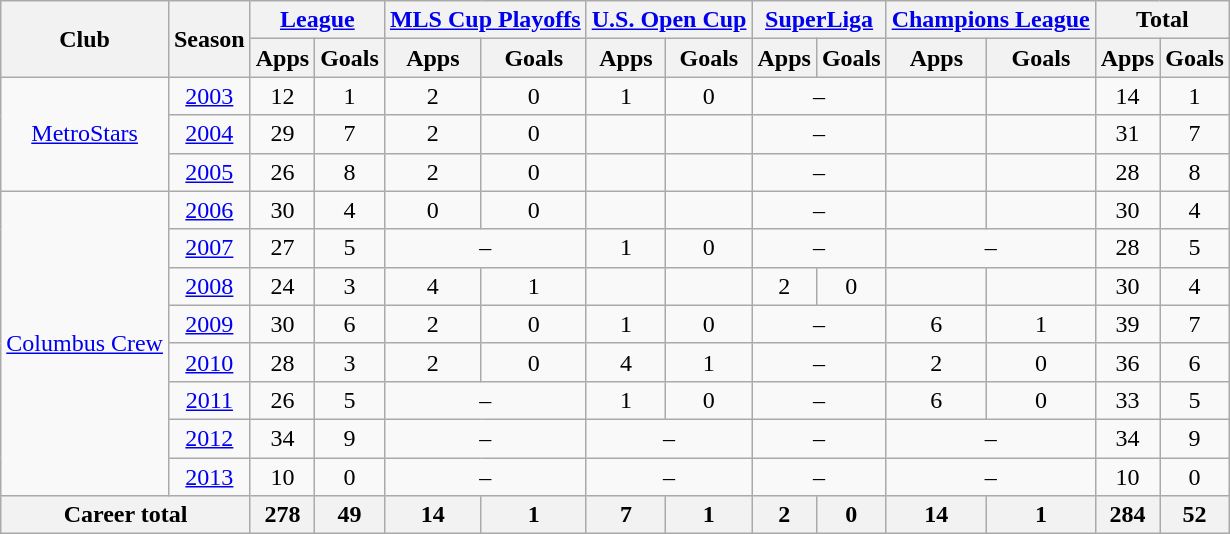<table class="wikitable" style="text-align:center">
<tr>
<th rowspan="2">Club</th>
<th rowspan="2">Season</th>
<th colspan="2"><a href='#'>League</a></th>
<th colspan="2"><a href='#'>MLS Cup Playoffs</a></th>
<th colspan="2"><a href='#'>U.S. Open Cup</a></th>
<th colspan="2"><a href='#'>SuperLiga</a></th>
<th colspan="2"><a href='#'>Champions League</a></th>
<th colspan="2">Total</th>
</tr>
<tr>
<th>Apps</th>
<th>Goals</th>
<th>Apps</th>
<th>Goals</th>
<th>Apps</th>
<th>Goals</th>
<th>Apps</th>
<th>Goals</th>
<th>Apps</th>
<th>Goals</th>
<th>Apps</th>
<th>Goals</th>
</tr>
<tr>
<td rowspan=3><a href='#'>MetroStars</a></td>
<td><a href='#'>2003</a></td>
<td>12</td>
<td>1</td>
<td>2</td>
<td>0</td>
<td>1</td>
<td>0</td>
<td colspan="2">–</td>
<td></td>
<td></td>
<td>14</td>
<td>1</td>
</tr>
<tr>
<td><a href='#'>2004</a></td>
<td>29</td>
<td>7</td>
<td>2</td>
<td>0</td>
<td></td>
<td></td>
<td colspan="2">–</td>
<td></td>
<td></td>
<td>31</td>
<td>7</td>
</tr>
<tr>
<td><a href='#'>2005</a></td>
<td>26</td>
<td>8</td>
<td>2</td>
<td>0</td>
<td></td>
<td></td>
<td colspan="2">–</td>
<td></td>
<td></td>
<td>28</td>
<td>8</td>
</tr>
<tr>
<td rowspan=8><a href='#'>Columbus Crew</a></td>
<td><a href='#'>2006</a></td>
<td>30</td>
<td>4</td>
<td>0</td>
<td>0</td>
<td></td>
<td></td>
<td colspan="2">–</td>
<td></td>
<td></td>
<td>30</td>
<td>4</td>
</tr>
<tr>
<td><a href='#'>2007</a></td>
<td>27</td>
<td>5</td>
<td colspan="2">–</td>
<td>1</td>
<td>0</td>
<td colspan="2">–</td>
<td colspan="2">–</td>
<td>28</td>
<td>5</td>
</tr>
<tr>
<td><a href='#'>2008</a></td>
<td>24</td>
<td>3</td>
<td>4</td>
<td>1</td>
<td></td>
<td></td>
<td>2</td>
<td>0</td>
<td></td>
<td></td>
<td>30</td>
<td>4</td>
</tr>
<tr>
<td><a href='#'>2009</a></td>
<td>30</td>
<td>6</td>
<td>2</td>
<td>0</td>
<td>1</td>
<td>0</td>
<td colspan="2">–</td>
<td>6</td>
<td>1</td>
<td>39</td>
<td>7</td>
</tr>
<tr>
<td><a href='#'>2010</a></td>
<td>28</td>
<td>3</td>
<td>2</td>
<td>0</td>
<td>4</td>
<td>1</td>
<td colspan="2">–</td>
<td>2</td>
<td>0</td>
<td>36</td>
<td>6</td>
</tr>
<tr>
<td><a href='#'>2011</a></td>
<td>26</td>
<td>5</td>
<td colspan="2">–</td>
<td>1</td>
<td>0</td>
<td colspan="2">–</td>
<td>6</td>
<td>0</td>
<td>33</td>
<td>5</td>
</tr>
<tr>
<td><a href='#'>2012</a></td>
<td>34</td>
<td>9</td>
<td colspan="2">–</td>
<td colspan="2">–</td>
<td colspan="2">–</td>
<td colspan="2">–</td>
<td>34</td>
<td>9</td>
</tr>
<tr>
<td><a href='#'>2013</a></td>
<td>10</td>
<td>0</td>
<td colspan="2">–</td>
<td colspan="2">–</td>
<td colspan="2">–</td>
<td colspan="2">–</td>
<td>10</td>
<td>0</td>
</tr>
<tr>
<th colspan="2">Career total</th>
<th>278</th>
<th>49</th>
<th>14</th>
<th>1</th>
<th>7</th>
<th>1</th>
<th>2</th>
<th>0</th>
<th>14</th>
<th>1</th>
<th>284</th>
<th>52</th>
</tr>
</table>
